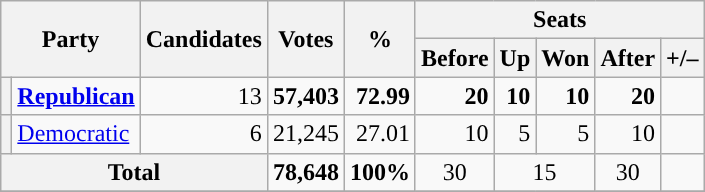<table class="wikitable">
<tr>
<th rowspan="2" colspan="2">Party</th>
<th rowspan="2">Candidates</th>
<th rowspan="2">Votes</th>
<th rowspan="2">%</th>
<th colspan="5">Seats</th>
</tr>
<tr>
<th>Before<br></th>
<th>Up</th>
<th>Won</th>
<th>After<br></th>
<th>+/–</th>
</tr>
<tr>
<th style="background-color:"></th>
<td><strong><a href='#'>Republican</a></strong></td>
<td align="right">13</td>
<td align="right"><strong>57,403</strong></td>
<td align="right"><strong>72.99</strong></td>
<td align="right"><strong>20</strong></td>
<td align="right"><strong>10</strong></td>
<td align="right"><strong>10</strong></td>
<td align="right"><strong>20</strong></td>
<td align="right"></td>
</tr>
<tr>
<th style="background-color:"></th>
<td><a href='#'>Democratic</a></td>
<td align="right">6</td>
<td align="right">21,245</td>
<td align="right">27.01</td>
<td align="right">10</td>
<td align="right">5</td>
<td align="right">5</td>
<td align="right">10</td>
<td align="right"></td>
</tr>
<tr>
<th colspan="3">Total</th>
<td align="right"><strong>78,648</strong></td>
<td align="right"><strong>100%</strong></td>
<td align="center">30</td>
<td colspan="2" align="center">15</td>
<td align="center">30</td>
<td align="right"></td>
</tr>
<tr>
</tr>
</table>
